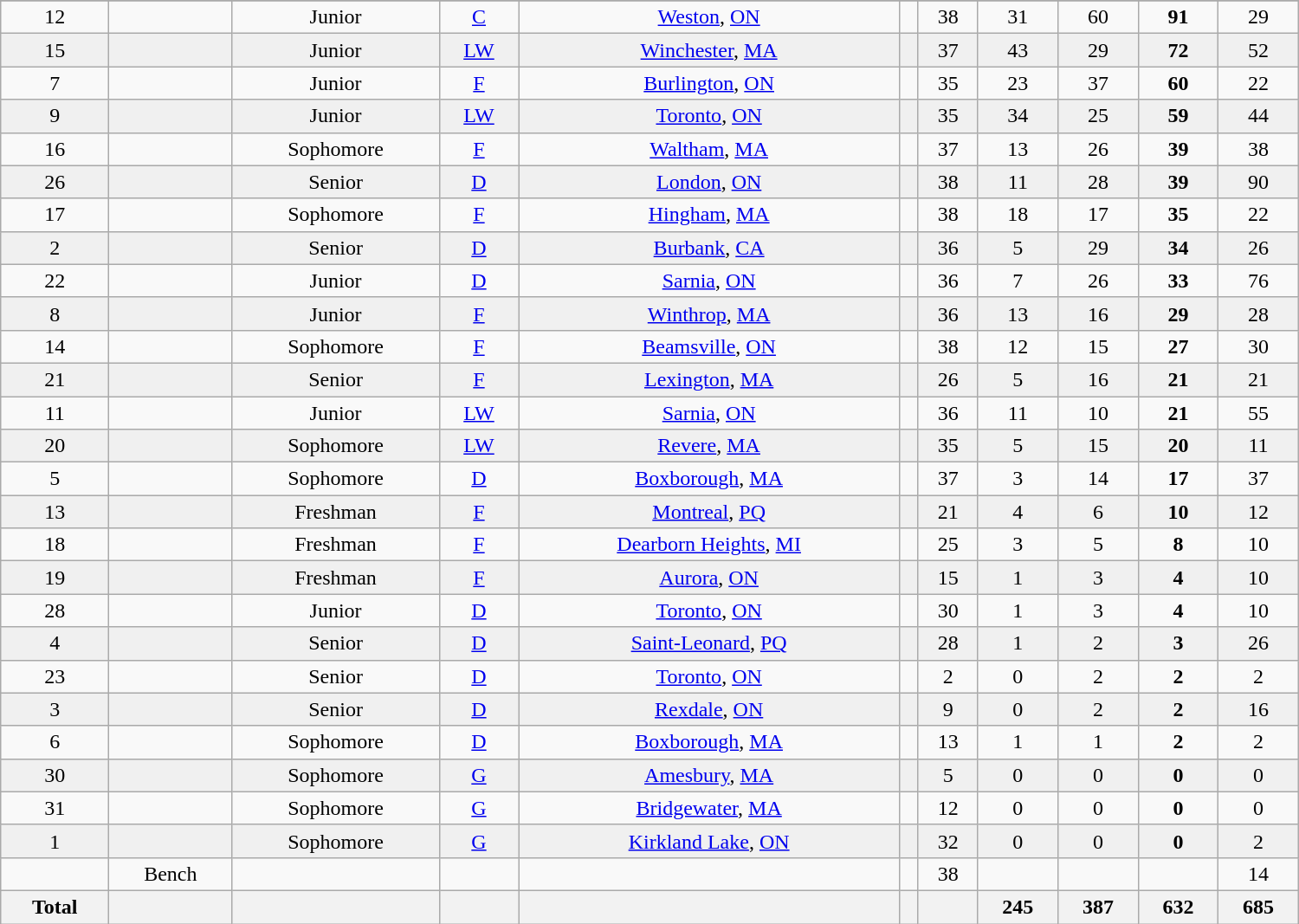<table class="wikitable sortable" width ="1000">
<tr align="center">
</tr>
<tr align="center" bgcolor="">
<td>12</td>
<td></td>
<td>Junior</td>
<td><a href='#'>C</a></td>
<td><a href='#'>Weston</a>, <a href='#'>ON</a></td>
<td></td>
<td>38</td>
<td>31</td>
<td>60</td>
<td><strong>91</strong></td>
<td>29</td>
</tr>
<tr align="center" bgcolor="#f0f0f0">
<td>15</td>
<td></td>
<td>Junior</td>
<td><a href='#'>LW</a></td>
<td><a href='#'>Winchester</a>, <a href='#'>MA</a></td>
<td></td>
<td>37</td>
<td>43</td>
<td>29</td>
<td><strong>72</strong></td>
<td>52</td>
</tr>
<tr align="center">
<td>7</td>
<td></td>
<td>Junior</td>
<td><a href='#'>F</a></td>
<td><a href='#'>Burlington</a>, <a href='#'>ON</a></td>
<td></td>
<td>35</td>
<td>23</td>
<td>37</td>
<td><strong>60</strong></td>
<td>22</td>
</tr>
<tr align="center" bgcolor="#f0f0f0">
<td>9</td>
<td></td>
<td>Junior</td>
<td><a href='#'>LW</a></td>
<td><a href='#'>Toronto</a>, <a href='#'>ON</a></td>
<td></td>
<td>35</td>
<td>34</td>
<td>25</td>
<td><strong>59</strong></td>
<td>44</td>
</tr>
<tr align="center">
<td>16</td>
<td></td>
<td>Sophomore</td>
<td><a href='#'>F</a></td>
<td><a href='#'>Waltham</a>, <a href='#'>MA</a></td>
<td></td>
<td>37</td>
<td>13</td>
<td>26</td>
<td><strong>39</strong></td>
<td>38</td>
</tr>
<tr align="center" bgcolor="#f0f0f0">
<td>26</td>
<td></td>
<td>Senior</td>
<td><a href='#'>D</a></td>
<td><a href='#'>London</a>, <a href='#'>ON</a></td>
<td></td>
<td>38</td>
<td>11</td>
<td>28</td>
<td><strong>39</strong></td>
<td>90</td>
</tr>
<tr align="center">
<td>17</td>
<td></td>
<td>Sophomore</td>
<td><a href='#'>F</a></td>
<td><a href='#'>Hingham</a>, <a href='#'>MA</a></td>
<td></td>
<td>38</td>
<td>18</td>
<td>17</td>
<td><strong>35</strong></td>
<td>22</td>
</tr>
<tr align="center" bgcolor="#f0f0f0">
<td>2</td>
<td></td>
<td>Senior</td>
<td><a href='#'>D</a></td>
<td><a href='#'>Burbank</a>, <a href='#'>CA</a></td>
<td></td>
<td>36</td>
<td>5</td>
<td>29</td>
<td><strong>34</strong></td>
<td>26</td>
</tr>
<tr align="center">
<td>22</td>
<td></td>
<td>Junior</td>
<td><a href='#'>D</a></td>
<td><a href='#'>Sarnia</a>, <a href='#'>ON</a></td>
<td></td>
<td>36</td>
<td>7</td>
<td>26</td>
<td><strong>33</strong></td>
<td>76</td>
</tr>
<tr align="center" bgcolor="#f0f0f0">
<td>8</td>
<td></td>
<td>Junior</td>
<td><a href='#'>F</a></td>
<td><a href='#'>Winthrop</a>, <a href='#'>MA</a></td>
<td></td>
<td>36</td>
<td>13</td>
<td>16</td>
<td><strong>29</strong></td>
<td>28</td>
</tr>
<tr align="center">
<td>14</td>
<td></td>
<td>Sophomore</td>
<td><a href='#'>F</a></td>
<td><a href='#'>Beamsville</a>, <a href='#'>ON</a></td>
<td></td>
<td>38</td>
<td>12</td>
<td>15</td>
<td><strong>27</strong></td>
<td>30</td>
</tr>
<tr align="center" bgcolor="#f0f0f0">
<td>21</td>
<td></td>
<td>Senior</td>
<td><a href='#'>F</a></td>
<td><a href='#'>Lexington</a>, <a href='#'>MA</a></td>
<td></td>
<td>26</td>
<td>5</td>
<td>16</td>
<td><strong>21</strong></td>
<td>21</td>
</tr>
<tr align="center">
<td>11</td>
<td></td>
<td>Junior</td>
<td><a href='#'>LW</a></td>
<td><a href='#'>Sarnia</a>, <a href='#'>ON</a></td>
<td></td>
<td>36</td>
<td>11</td>
<td>10</td>
<td><strong>21</strong></td>
<td>55</td>
</tr>
<tr align="center" bgcolor="#f0f0f0">
<td>20</td>
<td></td>
<td>Sophomore</td>
<td><a href='#'>LW</a></td>
<td><a href='#'>Revere</a>, <a href='#'>MA</a></td>
<td></td>
<td>35</td>
<td>5</td>
<td>15</td>
<td><strong>20</strong></td>
<td>11</td>
</tr>
<tr align="center">
<td>5</td>
<td></td>
<td>Sophomore</td>
<td><a href='#'>D</a></td>
<td><a href='#'>Boxborough</a>, <a href='#'>MA</a></td>
<td></td>
<td>37</td>
<td>3</td>
<td>14</td>
<td><strong>17</strong></td>
<td>37</td>
</tr>
<tr align="center" bgcolor="#f0f0f0">
<td>13</td>
<td></td>
<td>Freshman</td>
<td><a href='#'>F</a></td>
<td><a href='#'>Montreal</a>, <a href='#'>PQ</a></td>
<td></td>
<td>21</td>
<td>4</td>
<td>6</td>
<td><strong>10</strong></td>
<td>12</td>
</tr>
<tr align="center">
<td>18</td>
<td></td>
<td>Freshman</td>
<td><a href='#'>F</a></td>
<td><a href='#'>Dearborn Heights</a>, <a href='#'>MI</a></td>
<td></td>
<td>25</td>
<td>3</td>
<td>5</td>
<td><strong>8</strong></td>
<td>10</td>
</tr>
<tr align="center" bgcolor="#f0f0f0">
<td>19</td>
<td></td>
<td>Freshman</td>
<td><a href='#'>F</a></td>
<td><a href='#'>Aurora</a>, <a href='#'>ON</a></td>
<td></td>
<td>15</td>
<td>1</td>
<td>3</td>
<td><strong>4</strong></td>
<td>10</td>
</tr>
<tr align="center">
<td>28</td>
<td></td>
<td>Junior</td>
<td><a href='#'>D</a></td>
<td><a href='#'>Toronto</a>, <a href='#'>ON</a></td>
<td></td>
<td>30</td>
<td>1</td>
<td>3</td>
<td><strong>4</strong></td>
<td>10</td>
</tr>
<tr align="center" bgcolor="#f0f0f0">
<td>4</td>
<td></td>
<td>Senior</td>
<td><a href='#'>D</a></td>
<td><a href='#'>Saint-Leonard</a>, <a href='#'>PQ</a></td>
<td></td>
<td>28</td>
<td>1</td>
<td>2</td>
<td><strong>3</strong></td>
<td>26</td>
</tr>
<tr align="center">
<td>23</td>
<td></td>
<td>Senior</td>
<td><a href='#'>D</a></td>
<td><a href='#'>Toronto</a>, <a href='#'>ON</a></td>
<td></td>
<td>2</td>
<td>0</td>
<td>2</td>
<td><strong>2</strong></td>
<td>2</td>
</tr>
<tr align="center" bgcolor="#f0f0f0">
<td>3</td>
<td></td>
<td>Senior</td>
<td><a href='#'>D</a></td>
<td><a href='#'>Rexdale</a>, <a href='#'>ON</a></td>
<td></td>
<td>9</td>
<td>0</td>
<td>2</td>
<td><strong>2</strong></td>
<td>16</td>
</tr>
<tr align="center">
<td>6</td>
<td></td>
<td>Sophomore</td>
<td><a href='#'>D</a></td>
<td><a href='#'>Boxborough</a>, <a href='#'>MA</a></td>
<td></td>
<td>13</td>
<td>1</td>
<td>1</td>
<td><strong>2</strong></td>
<td>2</td>
</tr>
<tr align="center" bgcolor="#f0f0f0">
<td>30</td>
<td></td>
<td>Sophomore</td>
<td><a href='#'>G</a></td>
<td><a href='#'>Amesbury</a>, <a href='#'>MA</a></td>
<td></td>
<td>5</td>
<td>0</td>
<td>0</td>
<td><strong>0</strong></td>
<td>0</td>
</tr>
<tr align="center">
<td>31</td>
<td></td>
<td>Sophomore</td>
<td><a href='#'>G</a></td>
<td><a href='#'>Bridgewater</a>, <a href='#'>MA</a></td>
<td></td>
<td>12</td>
<td>0</td>
<td>0</td>
<td><strong>0</strong></td>
<td>0</td>
</tr>
<tr align="center" bgcolor="#f0f0f0">
<td>1</td>
<td></td>
<td>Sophomore</td>
<td><a href='#'>G</a></td>
<td><a href='#'>Kirkland Lake</a>, <a href='#'>ON</a></td>
<td></td>
<td>32</td>
<td>0</td>
<td>0</td>
<td><strong>0</strong></td>
<td>2</td>
</tr>
<tr align="center">
<td></td>
<td>Bench</td>
<td></td>
<td></td>
<td></td>
<td></td>
<td>38</td>
<td></td>
<td></td>
<td></td>
<td>14</td>
</tr>
<tr>
<th>Total</th>
<th></th>
<th></th>
<th></th>
<th></th>
<th></th>
<th></th>
<th>245</th>
<th>387</th>
<th>632</th>
<th>685</th>
</tr>
</table>
